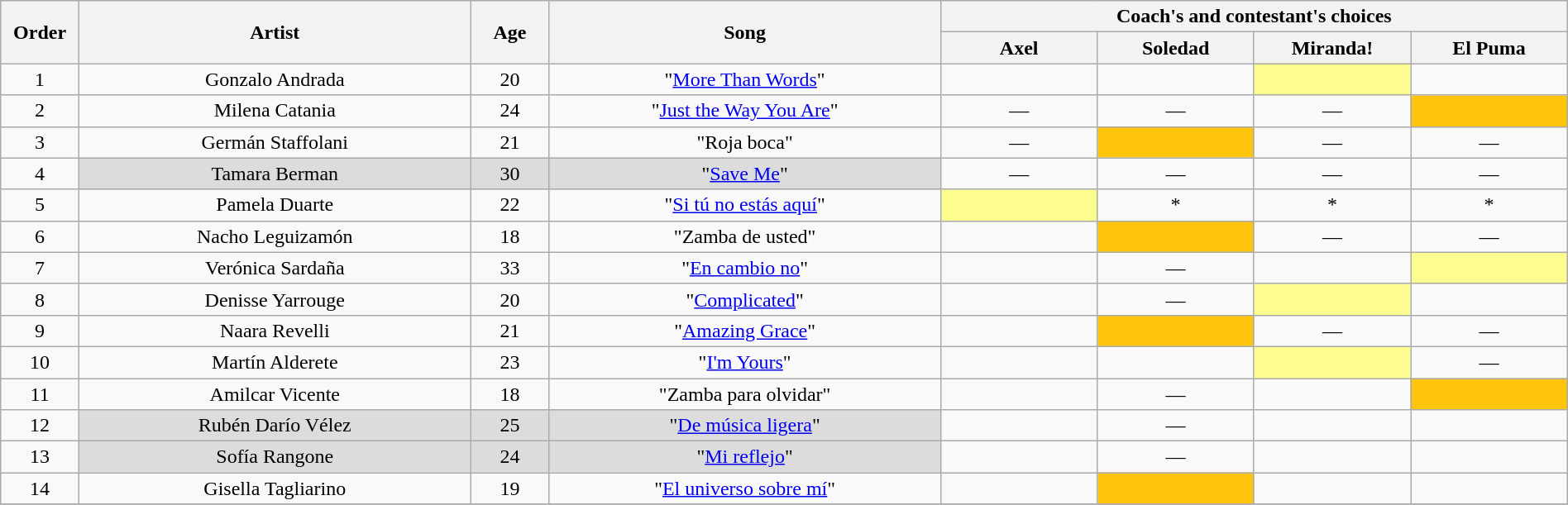<table class="wikitable" style="text-align:center; width:100%;">
<tr>
<th scope="col" rowspan="2" width="05%">Order</th>
<th scope="col" rowspan="2" width="25%">Artist</th>
<th scope="col" rowspan="2" width="05%">Age</th>
<th scope="col" rowspan="2" width="25%">Song</th>
<th scope="col" colspan="4" width="40%">Coach's and contestant's choices</th>
</tr>
<tr>
<th width="10%">Axel</th>
<th width="10%">Soledad</th>
<th width="10%">Miranda!</th>
<th width="10%">El Puma</th>
</tr>
<tr>
<td scope="col">1</td>
<td>Gonzalo Andrada</td>
<td>20</td>
<td>"<a href='#'>More Than Words</a>"</td>
<td><strong></strong></td>
<td><strong></strong></td>
<td style="background:#fdfc8f;"><strong></strong></td>
<td><strong></strong></td>
</tr>
<tr>
<td scope="col">2</td>
<td>Milena Catania</td>
<td>24</td>
<td>"<a href='#'>Just the Way You Are</a>"</td>
<td>—</td>
<td>—</td>
<td>—</td>
<td style="background:#ffc40c;"><strong></strong></td>
</tr>
<tr>
<td scope="col">3</td>
<td>Germán Staffolani</td>
<td>21</td>
<td>"Roja boca"</td>
<td>—</td>
<td style="background:#ffc40c;"><strong></strong></td>
<td>—</td>
<td>—</td>
</tr>
<tr>
<td scope="col">4</td>
<td style="background:#dcdcdc;">Tamara Berman</td>
<td style="background:#dcdcdc;">30</td>
<td style="background:#dcdcdc;">"<a href='#'>Save Me</a>"</td>
<td>—</td>
<td>—</td>
<td>—</td>
<td>—</td>
</tr>
<tr>
<td scope="col">5</td>
<td>Pamela Duarte</td>
<td>22</td>
<td>"<a href='#'>Si tú no estás aquí</a>"</td>
<td style="background:#fdfc8f;"><strong></strong></td>
<td><strong></strong> *</td>
<td><strong></strong> *</td>
<td><strong></strong> *</td>
</tr>
<tr>
<td scope="col">6</td>
<td>Nacho Leguizamón</td>
<td>18</td>
<td>"Zamba de usted"</td>
<td></td>
<td style="background:#ffc40c;"><strong></strong></td>
<td>—</td>
<td>—</td>
</tr>
<tr>
<td scope="col">7</td>
<td>Verónica Sardaña</td>
<td>33</td>
<td>"<a href='#'>En cambio no</a>"</td>
<td></td>
<td>—</td>
<td><strong></strong></td>
<td style="background:#fdfc8f;"><strong></strong></td>
</tr>
<tr>
<td scope="col">8</td>
<td>Denisse Yarrouge</td>
<td>20</td>
<td>"<a href='#'>Complicated</a>"</td>
<td></td>
<td>—</td>
<td style="background:#fdfc8f;"><strong></strong></td>
<td><strong></strong></td>
</tr>
<tr>
<td scope="col">9</td>
<td>Naara Revelli</td>
<td>21</td>
<td>"<a href='#'>Amazing Grace</a>"</td>
<td></td>
<td style="background:#ffc40c;"><strong></strong></td>
<td>—</td>
<td>—</td>
</tr>
<tr>
<td scope="col">10</td>
<td>Martín Alderete</td>
<td>23</td>
<td>"<a href='#'>I'm Yours</a>"</td>
<td></td>
<td><strong></strong></td>
<td style="background:#fdfc8f;"><strong></strong></td>
<td>—</td>
</tr>
<tr>
<td scope="col">11</td>
<td>Amilcar Vicente</td>
<td>18</td>
<td>"Zamba para olvidar"</td>
<td></td>
<td>—</td>
<td></td>
<td style="background:#ffc40c;"><strong></strong></td>
</tr>
<tr>
<td scope="col">12</td>
<td style="background:#dcdcdc;">Rubén Darío Vélez</td>
<td style="background:#dcdcdc;">25</td>
<td style="background:#dcdcdc;">"<a href='#'>De música ligera</a>"</td>
<td></td>
<td>—</td>
<td></td>
<td></td>
</tr>
<tr>
<td scope="col">13</td>
<td style="background:#dcdcdc;">Sofía Rangone</td>
<td style="background:#dcdcdc;">24</td>
<td style="background:#dcdcdc;">"<a href='#'>Mi reflejo</a>"</td>
<td></td>
<td>—</td>
<td></td>
<td></td>
</tr>
<tr>
<td scope="col">14</td>
<td>Gisella Tagliarino</td>
<td>19</td>
<td>"<a href='#'>El universo sobre mí</a>"</td>
<td></td>
<td style="background:#ffc40c;"><strong></strong></td>
<td></td>
<td></td>
</tr>
<tr>
</tr>
</table>
